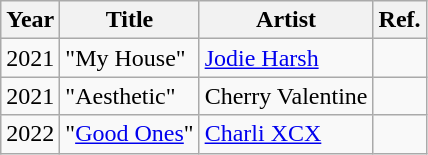<table class="wikitable">
<tr>
<th>Year</th>
<th>Title</th>
<th>Artist</th>
<th>Ref.</th>
</tr>
<tr>
<td>2021</td>
<td>"My House"</td>
<td><a href='#'>Jodie Harsh</a></td>
<td></td>
</tr>
<tr>
<td>2021</td>
<td>"Aesthetic"</td>
<td>Cherry Valentine</td>
<td></td>
</tr>
<tr>
<td>2022</td>
<td>"<a href='#'>Good Ones</a>"</td>
<td><a href='#'>Charli XCX</a></td>
<td></td>
</tr>
</table>
